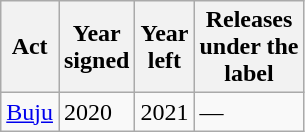<table class="wikitable">
<tr>
<th>Act</th>
<th>Year<br> signed</th>
<th>Year<br> left</th>
<th>Releases<br> under the<br> label</th>
</tr>
<tr>
<td><a href='#'>Buju</a></td>
<td>2020</td>
<td>2021</td>
<td>—</td>
</tr>
</table>
